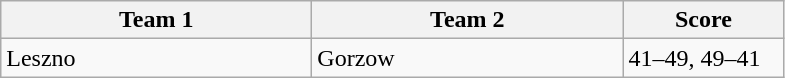<table class="wikitable" style="font-size: 100%">
<tr>
<th width=200>Team 1</th>
<th width=200>Team 2</th>
<th width=100>Score</th>
</tr>
<tr>
<td>Leszno</td>
<td>Gorzow</td>
<td>41–49, 49–41</td>
</tr>
</table>
